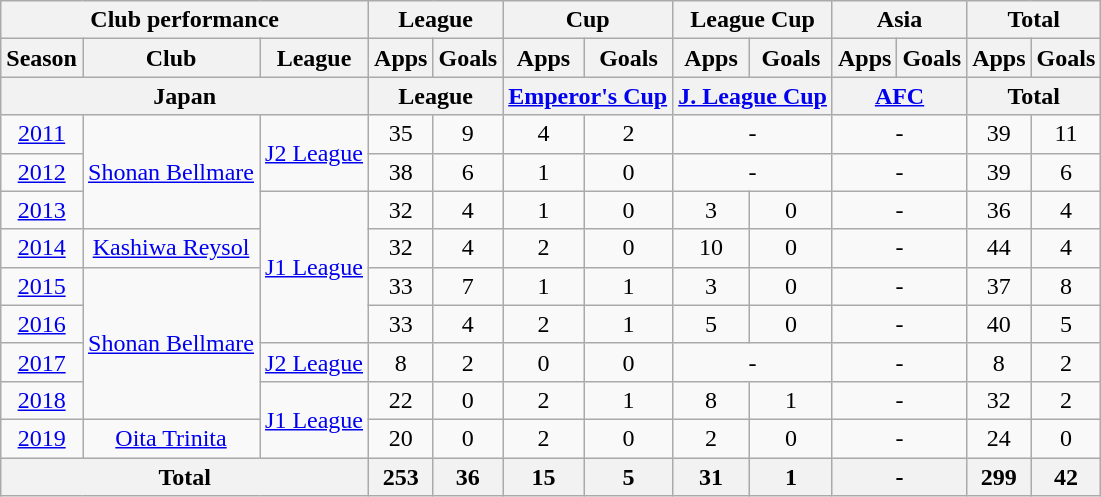<table class="wikitable" style="text-align:center;">
<tr>
<th colspan=3>Club performance</th>
<th colspan=2>League</th>
<th colspan=2>Cup</th>
<th colspan=2>League Cup</th>
<th colspan=2>Asia</th>
<th colspan=2>Total</th>
</tr>
<tr>
<th>Season</th>
<th>Club</th>
<th>League</th>
<th>Apps</th>
<th>Goals</th>
<th>Apps</th>
<th>Goals</th>
<th>Apps</th>
<th>Goals</th>
<th>Apps</th>
<th>Goals</th>
<th>Apps</th>
<th>Goals</th>
</tr>
<tr>
<th colspan=3>Japan</th>
<th colspan=2>League</th>
<th colspan=2><a href='#'>Emperor's Cup</a></th>
<th colspan=2><a href='#'>J. League Cup</a></th>
<th colspan=2><a href='#'>AFC</a></th>
<th colspan=2>Total</th>
</tr>
<tr>
<td><a href='#'>2011</a></td>
<td rowspan="3"><a href='#'>Shonan Bellmare</a></td>
<td rowspan="2"><a href='#'>J2 League</a></td>
<td>35</td>
<td>9</td>
<td>4</td>
<td>2</td>
<td colspan="2">-</td>
<td colspan="2">-</td>
<td>39</td>
<td>11</td>
</tr>
<tr>
<td><a href='#'>2012</a></td>
<td>38</td>
<td>6</td>
<td>1</td>
<td>0</td>
<td colspan="2">-</td>
<td colspan="2">-</td>
<td>39</td>
<td>6</td>
</tr>
<tr>
<td><a href='#'>2013</a></td>
<td rowspan="4"><a href='#'>J1 League</a></td>
<td>32</td>
<td>4</td>
<td>1</td>
<td>0</td>
<td>3</td>
<td>0</td>
<td colspan="2">-</td>
<td>36</td>
<td>4</td>
</tr>
<tr>
<td><a href='#'>2014</a></td>
<td><a href='#'>Kashiwa Reysol</a></td>
<td>32</td>
<td>4</td>
<td>2</td>
<td>0</td>
<td>10</td>
<td>0</td>
<td colspan="2">-</td>
<td>44</td>
<td>4</td>
</tr>
<tr>
<td><a href='#'>2015</a></td>
<td rowspan="4"><a href='#'>Shonan Bellmare</a></td>
<td>33</td>
<td>7</td>
<td>1</td>
<td>1</td>
<td>3</td>
<td>0</td>
<td colspan="2">-</td>
<td>37</td>
<td>8</td>
</tr>
<tr>
<td><a href='#'>2016</a></td>
<td>33</td>
<td>4</td>
<td>2</td>
<td>1</td>
<td>5</td>
<td>0</td>
<td colspan="2">-</td>
<td>40</td>
<td>5</td>
</tr>
<tr>
<td><a href='#'>2017</a></td>
<td><a href='#'>J2 League</a></td>
<td>8</td>
<td>2</td>
<td>0</td>
<td>0</td>
<td colspan="2">-</td>
<td colspan="2">-</td>
<td>8</td>
<td>2</td>
</tr>
<tr>
<td><a href='#'>2018</a></td>
<td rowspan=2><a href='#'>J1 League</a></td>
<td>22</td>
<td>0</td>
<td>2</td>
<td>1</td>
<td>8</td>
<td>1</td>
<td colspan="2">-</td>
<td>32</td>
<td>2</td>
</tr>
<tr>
<td><a href='#'>2019</a></td>
<td><a href='#'>Oita Trinita</a></td>
<td>20</td>
<td>0</td>
<td>2</td>
<td>0</td>
<td>2</td>
<td>0</td>
<td colspan="2">-</td>
<td>24</td>
<td>0</td>
</tr>
<tr>
<th colspan=3>Total</th>
<th>253</th>
<th>36</th>
<th>15</th>
<th>5</th>
<th>31</th>
<th>1</th>
<th colspan="2">-</th>
<th>299</th>
<th>42</th>
</tr>
</table>
